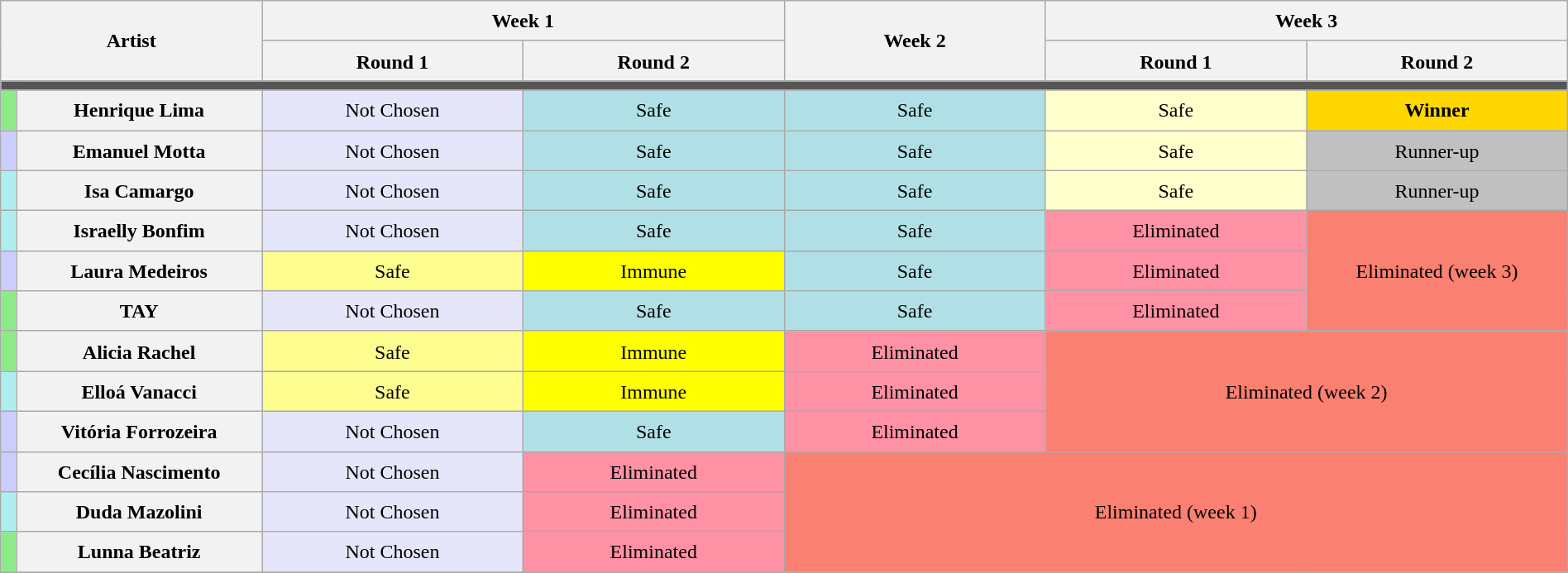<table class="wikitable" style="text-align:center; line-height:25px; width:100%">
<tr>
<th rowspan=2 width=16.67% colspan=2>Artist</th>
<th colspan=2 width=33.33%>Week 1</th>
<th rowspan=2 width=16.67%>Week 2</th>
<th colspan=2 width=33.33%>Week 3</th>
</tr>
<tr>
<th width=16.67%%>Round 1</th>
<th width=16.67%%>Round 2</th>
<th width=16.67%%>Round 1</th>
<th width=16.67%%>Round 2</th>
</tr>
<tr>
<td colspan=7 bgcolor=555555></td>
</tr>
<tr>
<td bgcolor=8DEB87></td>
<th>Henrique Lima</th>
<td bgcolor=E6E6FA>Not Chosen</td>
<td bgcolor=B0E0E6>Safe</td>
<td bgcolor=B0E0E6>Safe</td>
<td bgcolor=FFFFCC>Safe</td>
<td bgcolor=FFD700><strong>Winner</strong></td>
</tr>
<tr>
<td bgcolor=CCCCFF width="1%"></td>
<th>Emanuel Motta</th>
<td bgcolor=E6E6FA>Not Chosen</td>
<td bgcolor=B0E0E6>Safe</td>
<td bgcolor=B0E0E6>Safe</td>
<td bgcolor=FFFFCC>Safe</td>
<td bgcolor=C0C0C0>Runner-up</td>
</tr>
<tr>
<td bgcolor=AFEEEE></td>
<th>Isa Camargo</th>
<td bgcolor=E6E6FA>Not Chosen</td>
<td bgcolor=B0E0E6>Safe</td>
<td bgcolor=B0E0E6>Safe</td>
<td bgcolor=FFFFCC>Safe</td>
<td bgcolor=C0C0C0>Runner-up</td>
</tr>
<tr>
<td bgcolor=AFEEEE></td>
<th>Israelly Bonfim</th>
<td bgcolor=E6E6FA>Not Chosen</td>
<td bgcolor=B0E0E6>Safe</td>
<td bgcolor=B0E0E6>Safe</td>
<td bgcolor=FF91A4>Eliminated</td>
<td bgcolor=FA8072 rowspan=3>Eliminated (week 3)</td>
</tr>
<tr>
<td bgcolor=CCCCFF></td>
<th>Laura Medeiros</th>
<td bgcolor=FDFC8F>Safe</td>
<td bgcolor=FFFF00>Immune</td>
<td bgcolor=B0E0E6>Safe</td>
<td bgcolor=FF91A4>Eliminated</td>
</tr>
<tr>
<td bgcolor=8DEB87></td>
<th>TAY</th>
<td bgcolor=E6E6FA>Not Chosen</td>
<td bgcolor=B0E0E6>Safe</td>
<td bgcolor=B0E0E6>Safe</td>
<td bgcolor=FF91A4>Eliminated</td>
</tr>
<tr>
<td bgcolor=8DEB87></td>
<th>Alicia Rachel</th>
<td bgcolor=FDFC8F>Safe</td>
<td bgcolor=FFFF00>Immune</td>
<td bgcolor=FF91A4>Eliminated</td>
<td bgcolor=FA8072 rowspan=3 colspan=2>Eliminated (week 2)</td>
</tr>
<tr>
<td bgcolor=AFEEEE></td>
<th>Elloá Vanacci</th>
<td bgcolor=FDFC8F>Safe</td>
<td bgcolor=FFFF00>Immune</td>
<td bgcolor=FF91A4>Eliminated</td>
</tr>
<tr>
<td bgcolor=CCCCFF></td>
<th>Vitória Forrozeira</th>
<td bgcolor=E6E6FA>Not Chosen</td>
<td bgcolor=B0E0E6>Safe</td>
<td bgcolor=FF91A4>Eliminated</td>
</tr>
<tr>
<td bgcolor=CCCCFF></td>
<th>Cecília Nascimento</th>
<td bgcolor=E6E6FA>Not Chosen</td>
<td bgcolor=FF91A4>Eliminated</td>
<td bgcolor=FA8072 rowspan=3 colspan=3>Eliminated (week 1)</td>
</tr>
<tr>
<td bgcolor=AFEEEE></td>
<th>Duda Mazolini</th>
<td bgcolor=E6E6FA>Not Chosen</td>
<td bgcolor=FF91A4>Eliminated</td>
</tr>
<tr>
<td bgcolor=8DEB87></td>
<th>Lunna Beatriz</th>
<td bgcolor=E6E6FA>Not Chosen</td>
<td bgcolor=FF91A4>Eliminated</td>
</tr>
<tr>
</tr>
</table>
